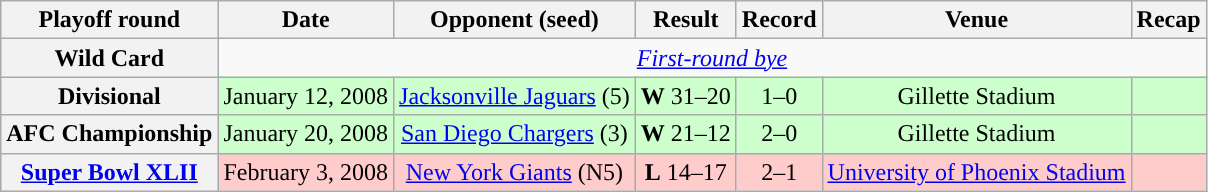<table class="wikitable" style="text-align:center">
<tr>
<th>Playoff round</th>
<th>Date</th>
<th>Opponent (seed)</th>
<th>Result</th>
<th>Record</th>
<th>Venue</th>
<th>Recap</th>
</tr>
<tr style="text-align:center;">
<th>Wild Card</th>
<td colspan="8" style="text-align:center;"><em><a href='#'>First-round bye</a></em></td>
</tr>
<tr style="background:#cfc;">
<th>Divisional</th>
<td>January 12, 2008</td>
<td><a href='#'>Jacksonville Jaguars</a> (5)</td>
<td><strong>W</strong> 31–20</td>
<td>1–0</td>
<td>Gillette Stadium</td>
<td></td>
</tr>
<tr style="background:#cfc;">
<th>AFC Championship</th>
<td>January 20, 2008</td>
<td><a href='#'>San Diego Chargers</a> (3)</td>
<td><strong>W</strong> 21–12</td>
<td>2–0</td>
<td>Gillette Stadium</td>
<td></td>
</tr>
<tr style="background:#fcc;">
<th><a href='#'>Super Bowl XLII</a></th>
<td>February 3, 2008</td>
<td><a href='#'>New York Giants</a> (N5)</td>
<td><strong>L</strong> 14–17</td>
<td>2–1</td>
<td><a href='#'>University of Phoenix Stadium</a></td>
<td></td>
</tr>
</table>
